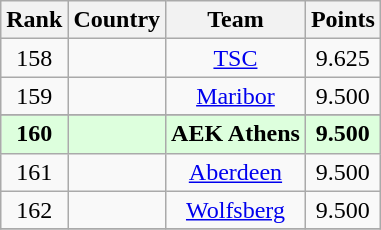<table class="wikitable" style="text-align: center;">
<tr>
<th>Rank</th>
<th>Country</th>
<th>Team</th>
<th>Points</th>
</tr>
<tr>
<td>158</td>
<td></td>
<td><a href='#'>TSC</a></td>
<td>9.625</td>
</tr>
<tr>
<td>159</td>
<td></td>
<td><a href='#'>Maribor</a></td>
<td>9.500</td>
</tr>
<tr>
</tr>
<tr style="background:#dfd;">
<td><strong>160</strong></td>
<td></td>
<td><strong>AEK Athens</strong></td>
<td><strong>9.500</strong></td>
</tr>
<tr>
<td>161</td>
<td></td>
<td><a href='#'>Aberdeen</a></td>
<td>9.500</td>
</tr>
<tr>
<td>162</td>
<td></td>
<td><a href='#'>Wolfsberg</a></td>
<td>9.500</td>
</tr>
<tr>
</tr>
</table>
